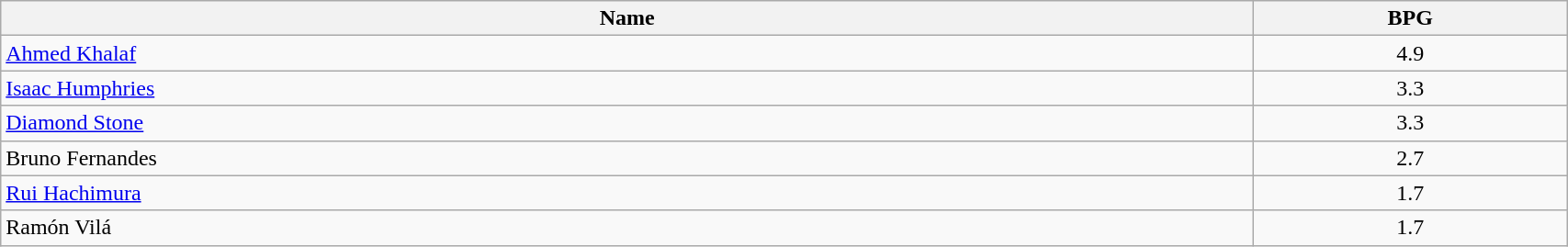<table class=wikitable width="90%">
<tr>
<th width="80%">Name</th>
<th width="20%">BPG</th>
</tr>
<tr>
<td> <a href='#'>Ahmed Khalaf</a></td>
<td align=center>4.9</td>
</tr>
<tr>
<td> <a href='#'>Isaac Humphries</a></td>
<td align=center>3.3</td>
</tr>
<tr>
<td> <a href='#'>Diamond Stone</a></td>
<td align=center>3.3</td>
</tr>
<tr>
<td> Bruno Fernandes</td>
<td align=center>2.7</td>
</tr>
<tr>
<td> <a href='#'>Rui Hachimura</a></td>
<td align=center>1.7</td>
</tr>
<tr>
<td> Ramón Vilá</td>
<td align=center>1.7</td>
</tr>
</table>
